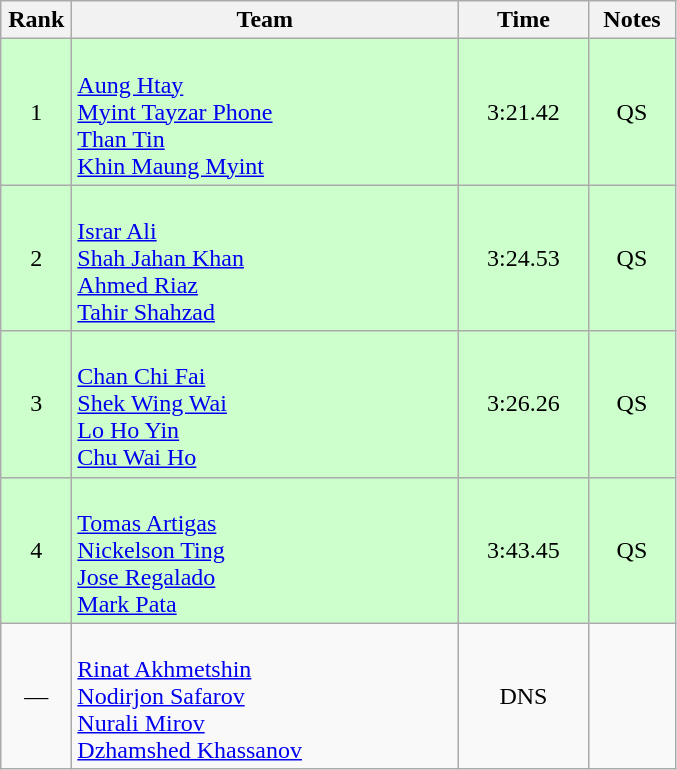<table class=wikitable style="text-align:center">
<tr>
<th width=40>Rank</th>
<th width=250>Team</th>
<th width=80>Time</th>
<th width=50>Notes</th>
</tr>
<tr bgcolor="ccffcc">
<td>1</td>
<td align=left><br><a href='#'>Aung Htay</a><br><a href='#'>Myint Tayzar Phone</a><br><a href='#'>Than Tin</a><br><a href='#'>Khin Maung Myint</a></td>
<td>3:21.42</td>
<td>QS</td>
</tr>
<tr bgcolor="ccffcc">
<td>2</td>
<td align=left><br><a href='#'>Israr Ali</a><br><a href='#'>Shah Jahan Khan</a><br><a href='#'>Ahmed Riaz</a><br><a href='#'>Tahir Shahzad</a></td>
<td>3:24.53</td>
<td>QS</td>
</tr>
<tr bgcolor="ccffcc">
<td>3</td>
<td align=left><br><a href='#'>Chan Chi Fai</a><br><a href='#'>Shek Wing Wai</a><br><a href='#'>Lo Ho Yin</a><br><a href='#'>Chu Wai Ho</a></td>
<td>3:26.26</td>
<td>QS</td>
</tr>
<tr bgcolor="ccffcc">
<td>4</td>
<td align=left><br><a href='#'>Tomas Artigas</a><br><a href='#'>Nickelson Ting</a><br><a href='#'>Jose Regalado</a><br><a href='#'>Mark Pata</a></td>
<td>3:43.45</td>
<td>QS</td>
</tr>
<tr>
<td>—</td>
<td align=left><br><a href='#'>Rinat Akhmetshin</a><br><a href='#'>Nodirjon Safarov</a><br><a href='#'>Nurali Mirov</a><br><a href='#'>Dzhamshed Khassanov</a></td>
<td>DNS</td>
<td></td>
</tr>
</table>
